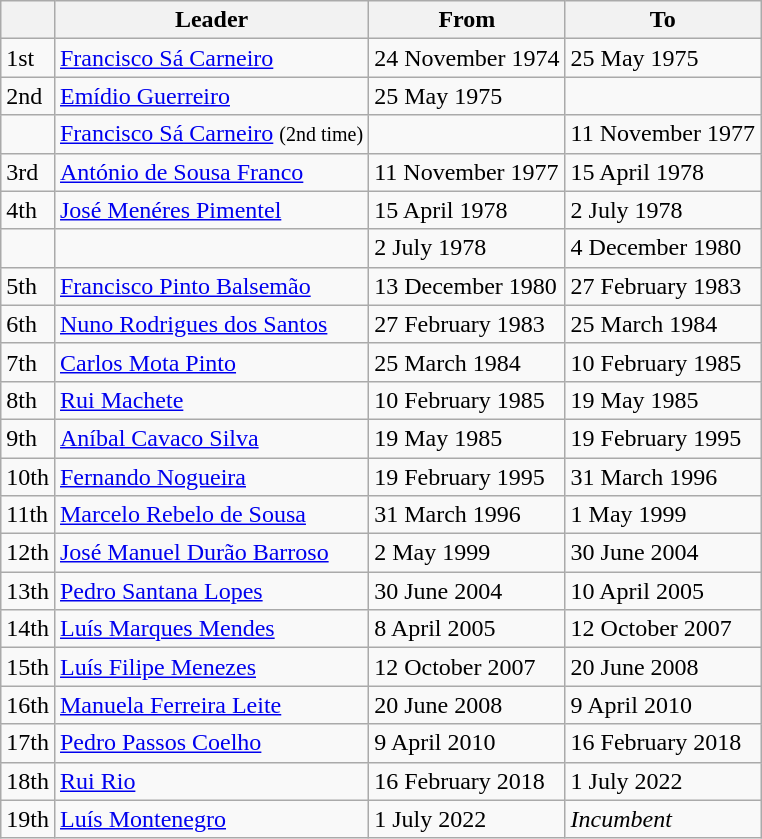<table class="wikitable">
<tr>
<th></th>
<th>Leader</th>
<th>From</th>
<th>To</th>
</tr>
<tr>
<td>1st</td>
<td><a href='#'>Francisco Sá Carneiro</a></td>
<td>24 November 1974</td>
<td>25 May 1975</td>
</tr>
<tr>
<td>2nd</td>
<td><a href='#'>Emídio Guerreiro</a></td>
<td>25 May 1975</td>
<td></td>
</tr>
<tr>
<td></td>
<td><a href='#'>Francisco Sá Carneiro</a> <small>(2nd time)</small></td>
<td></td>
<td>11 November 1977</td>
</tr>
<tr>
<td>3rd</td>
<td><a href='#'>António de Sousa Franco</a></td>
<td>11 November 1977</td>
<td>15 April 1978</td>
</tr>
<tr>
<td>4th</td>
<td><a href='#'>José Menéres Pimentel</a></td>
<td>15 April 1978</td>
<td>2 July 1978</td>
</tr>
<tr>
<td></td>
<td></td>
<td>2 July 1978</td>
<td>4 December 1980</td>
</tr>
<tr>
<td>5th</td>
<td><a href='#'>Francisco Pinto Balsemão</a></td>
<td>13 December 1980</td>
<td>27 February 1983</td>
</tr>
<tr>
<td>6th</td>
<td><a href='#'>Nuno Rodrigues dos Santos</a></td>
<td>27 February 1983</td>
<td>25 March 1984</td>
</tr>
<tr>
<td>7th</td>
<td><a href='#'>Carlos Mota Pinto</a></td>
<td>25 March 1984</td>
<td>10 February 1985</td>
</tr>
<tr>
<td>8th</td>
<td><a href='#'>Rui Machete</a></td>
<td>10 February 1985</td>
<td>19 May 1985</td>
</tr>
<tr>
<td>9th</td>
<td><a href='#'>Aníbal Cavaco Silva</a></td>
<td>19 May 1985</td>
<td>19 February 1995</td>
</tr>
<tr>
<td>10th</td>
<td><a href='#'>Fernando Nogueira</a></td>
<td>19 February 1995</td>
<td>31 March 1996</td>
</tr>
<tr>
<td>11th</td>
<td><a href='#'>Marcelo Rebelo de Sousa</a></td>
<td>31 March 1996</td>
<td>1 May 1999</td>
</tr>
<tr>
<td>12th</td>
<td><a href='#'>José Manuel Durão Barroso</a></td>
<td>2 May 1999</td>
<td>30 June 2004</td>
</tr>
<tr>
<td>13th</td>
<td><a href='#'>Pedro Santana Lopes</a></td>
<td>30 June 2004</td>
<td>10 April 2005</td>
</tr>
<tr>
<td>14th</td>
<td><a href='#'>Luís Marques Mendes</a></td>
<td>8 April 2005</td>
<td>12 October 2007</td>
</tr>
<tr>
<td>15th</td>
<td><a href='#'>Luís Filipe Menezes</a></td>
<td>12 October 2007</td>
<td>20 June 2008</td>
</tr>
<tr>
<td>16th</td>
<td><a href='#'>Manuela Ferreira Leite</a></td>
<td>20 June 2008</td>
<td>9 April 2010</td>
</tr>
<tr>
<td>17th</td>
<td><a href='#'>Pedro Passos Coelho</a></td>
<td>9 April 2010</td>
<td>16 February 2018</td>
</tr>
<tr>
<td>18th</td>
<td><a href='#'>Rui Rio</a></td>
<td>16 February 2018</td>
<td>1 July 2022</td>
</tr>
<tr>
<td>19th</td>
<td><a href='#'>Luís Montenegro</a></td>
<td>1 July 2022</td>
<td><em>Incumbent</em></td>
</tr>
</table>
